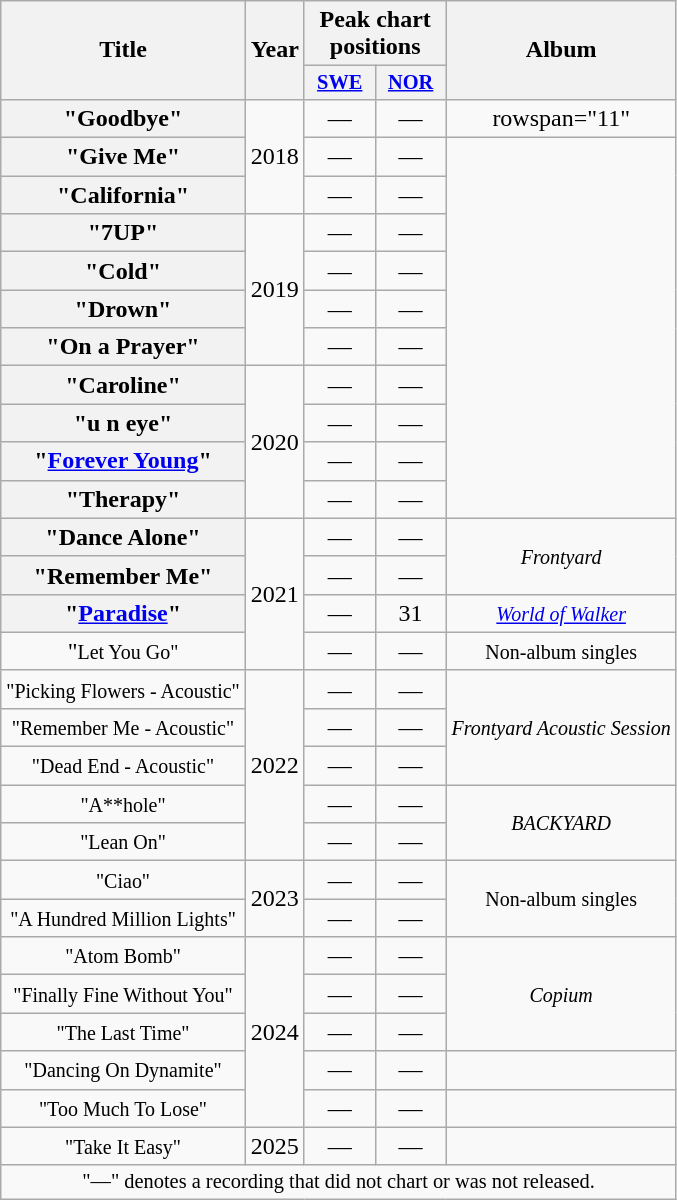<table class="wikitable plainrowheaders" style="text-align:center">
<tr>
<th scope="col" rowspan="2">Title</th>
<th scope="col" rowspan="2">Year</th>
<th scope="col" colspan="2">Peak chart positions</th>
<th scope="col" rowspan="2">Album</th>
</tr>
<tr>
<th scope="col" style="width:3em;font-size:85%;"><a href='#'>SWE</a><br></th>
<th scope="col" style="width:3em;font-size:85%;"><a href='#'>NOR</a><br></th>
</tr>
<tr>
<th scope="row">"Goodbye"</th>
<td rowspan="3">2018</td>
<td>—</td>
<td>—</td>
<td>rowspan="11" </td>
</tr>
<tr>
<th scope="row">"Give Me"</th>
<td>—</td>
<td>—</td>
</tr>
<tr>
<th scope="row">"California"</th>
<td>—</td>
<td>—</td>
</tr>
<tr>
<th scope="row">"7UP"</th>
<td rowspan="4">2019</td>
<td>—</td>
<td>—</td>
</tr>
<tr>
<th scope="row">"Cold"<br></th>
<td>—</td>
<td>—</td>
</tr>
<tr>
<th scope="row">"Drown"</th>
<td>—</td>
<td>—</td>
</tr>
<tr>
<th scope="row">"On a Prayer"<br></th>
<td>—</td>
<td>—</td>
</tr>
<tr>
<th scope="row">"Caroline"</th>
<td rowspan="4">2020</td>
<td>—</td>
<td>—</td>
</tr>
<tr>
<th scope="row">"u n eye"</th>
<td>—</td>
<td>—</td>
</tr>
<tr>
<th scope="row">"<a href='#'>Forever Young</a>"</th>
<td>—</td>
<td>—</td>
</tr>
<tr>
<th scope="row">"Therapy"<br></th>
<td>—</td>
<td>—</td>
</tr>
<tr>
<th scope="row">"Dance Alone"</th>
<td rowspan="4">2021</td>
<td>—</td>
<td>—</td>
<td rowspan="2"><em><small>Frontyard</small></em></td>
</tr>
<tr>
<th scope="row">"Remember Me"</th>
<td>—</td>
<td>—</td>
</tr>
<tr>
<th scope="row">"<a href='#'>Paradise</a>" <br></th>
<td>—</td>
<td>31 </td>
<td><em><small><a href='#'>World of Walker</a></small></em></td>
</tr>
<tr>
<td>"<small>Let You Go"</small></td>
<td>—</td>
<td>—</td>
<td><small>Non-album singles</small></td>
</tr>
<tr>
<td><small>"Picking Flowers - Acoustic"</small></td>
<td rowspan="5">2022</td>
<td>—</td>
<td>—</td>
<td rowspan="3"><small><em>Frontyard Acoustic Session</em></small></td>
</tr>
<tr>
<td><small>"Remember Me - Acoustic"</small></td>
<td>—</td>
<td>—</td>
</tr>
<tr>
<td><small>"Dead End - Acoustic"</small></td>
<td>—</td>
<td>—</td>
</tr>
<tr>
<td><small>"A**hole"</small></td>
<td>—</td>
<td>—</td>
<td rowspan="2"><small><em>BACKYARD</em></small></td>
</tr>
<tr>
<td><small>"Lean On"</small></td>
<td>—</td>
<td>—</td>
</tr>
<tr>
<td><small>"Ciao"</small></td>
<td rowspan="2">2023</td>
<td>—</td>
<td>—</td>
<td rowspan="2"><small>Non-album singles</small></td>
</tr>
<tr>
<td><small>"A Hundred Million Lights"</small></td>
<td>—</td>
<td>—</td>
</tr>
<tr>
<td><small>"Atom Bomb"</small></td>
<td rowspan="5">2024</td>
<td>—</td>
<td>—</td>
<td rowspan="3"><small><em>Copium</em></small></td>
</tr>
<tr>
<td><small>"Finally Fine Without You"</small></td>
<td>—</td>
<td>—</td>
</tr>
<tr>
<td><small>"The Last Time"</small></td>
<td>—</td>
<td>—</td>
</tr>
<tr>
<td><small>"Dancing On Dynamite"</small></td>
<td>—</td>
<td>—</td>
<td></td>
</tr>
<tr>
<td><small>"Too Much To Lose"</small></td>
<td>—</td>
<td>—</td>
<td></td>
</tr>
<tr>
<td><small>"Take It Easy"</small></td>
<td>2025</td>
<td>—</td>
<td>—</td>
<td></td>
</tr>
<tr>
<td colspan="5" style="font-size:85%">"—" denotes a recording that did not chart or was not released.</td>
</tr>
</table>
